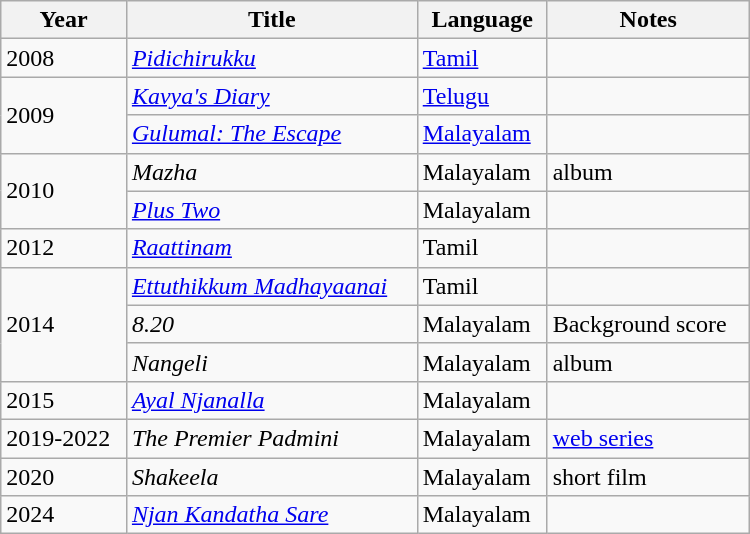<table class="wikitable" style="width:500px;">
<tr>
<th>Year</th>
<th>Title</th>
<th>Language</th>
<th>Notes</th>
</tr>
<tr>
<td>2008</td>
<td><em><a href='#'>Pidichirukku</a></em></td>
<td><a href='#'>Tamil</a></td>
<td></td>
</tr>
<tr>
<td rowspan="2">2009</td>
<td><em><a href='#'>Kavya's Diary</a></em></td>
<td><a href='#'>Telugu</a></td>
<td></td>
</tr>
<tr>
<td><em><a href='#'>Gulumal: The Escape</a></em></td>
<td><a href='#'>Malayalam</a></td>
<td></td>
</tr>
<tr>
<td rowspan=2>2010</td>
<td><em>Mazha</em></td>
<td>Malayalam</td>
<td>album</td>
</tr>
<tr>
<td><em><a href='#'>Plus Two</a></em></td>
<td>Malayalam</td>
<td></td>
</tr>
<tr>
<td>2012</td>
<td><em><a href='#'>Raattinam</a></em></td>
<td>Tamil</td>
<td></td>
</tr>
<tr>
<td rowspan="3">2014</td>
<td><em><a href='#'>Ettuthikkum Madhayaanai</a></em></td>
<td>Tamil</td>
<td></td>
</tr>
<tr>
<td><em>8.20</em></td>
<td>Malayalam</td>
<td>Background score</td>
</tr>
<tr>
<td><em>Nangeli</em></td>
<td>Malayalam</td>
<td>album</td>
</tr>
<tr>
<td>2015</td>
<td><em><a href='#'>Ayal Njanalla</a></em></td>
<td>Malayalam</td>
<td></td>
</tr>
<tr>
<td>2019-2022</td>
<td><em>The Premier Padmini</em></td>
<td>Malayalam</td>
<td><a href='#'>web series</a></td>
</tr>
<tr>
<td>2020</td>
<td><em>Shakeela</em></td>
<td>Malayalam</td>
<td>short film</td>
</tr>
<tr>
<td>2024</td>
<td><em><a href='#'>Njan Kandatha Sare</a></em></td>
<td>Malayalam</td>
<td></td>
</tr>
</table>
